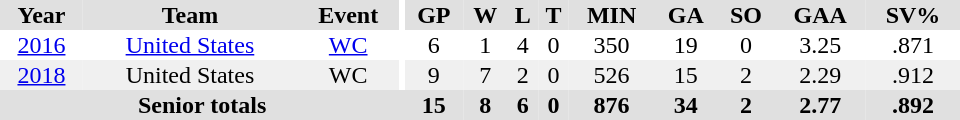<table border="0" cellpadding="1" cellspacing="0" ID="Table3" style="text-align:center; width:40em;">
<tr bgcolor="#e0e0e0">
<th>Year</th>
<th>Team</th>
<th>Event</th>
<th rowspan="99" bgcolor="#ffffff"></th>
<th>GP</th>
<th>W</th>
<th>L</th>
<th>T</th>
<th>MIN</th>
<th>GA</th>
<th>SO</th>
<th>GAA</th>
<th>SV%</th>
</tr>
<tr>
<td><a href='#'>2016</a></td>
<td><a href='#'>United States</a></td>
<td><a href='#'>WC</a></td>
<td>6</td>
<td>1</td>
<td>4</td>
<td>0</td>
<td>350</td>
<td>19</td>
<td>0</td>
<td>3.25</td>
<td>.871</td>
</tr>
<tr bgcolor="#f0f0f0">
<td><a href='#'>2018</a></td>
<td>United States</td>
<td>WC</td>
<td>9</td>
<td>7</td>
<td>2</td>
<td>0</td>
<td>526</td>
<td>15</td>
<td>2</td>
<td>2.29</td>
<td>.912</td>
</tr>
<tr bgcolor="#e0e0e0">
<th colspan="4">Senior totals</th>
<th>15</th>
<th>8</th>
<th>6</th>
<th>0</th>
<th>876</th>
<th>34</th>
<th>2</th>
<th>2.77</th>
<th>.892</th>
</tr>
</table>
